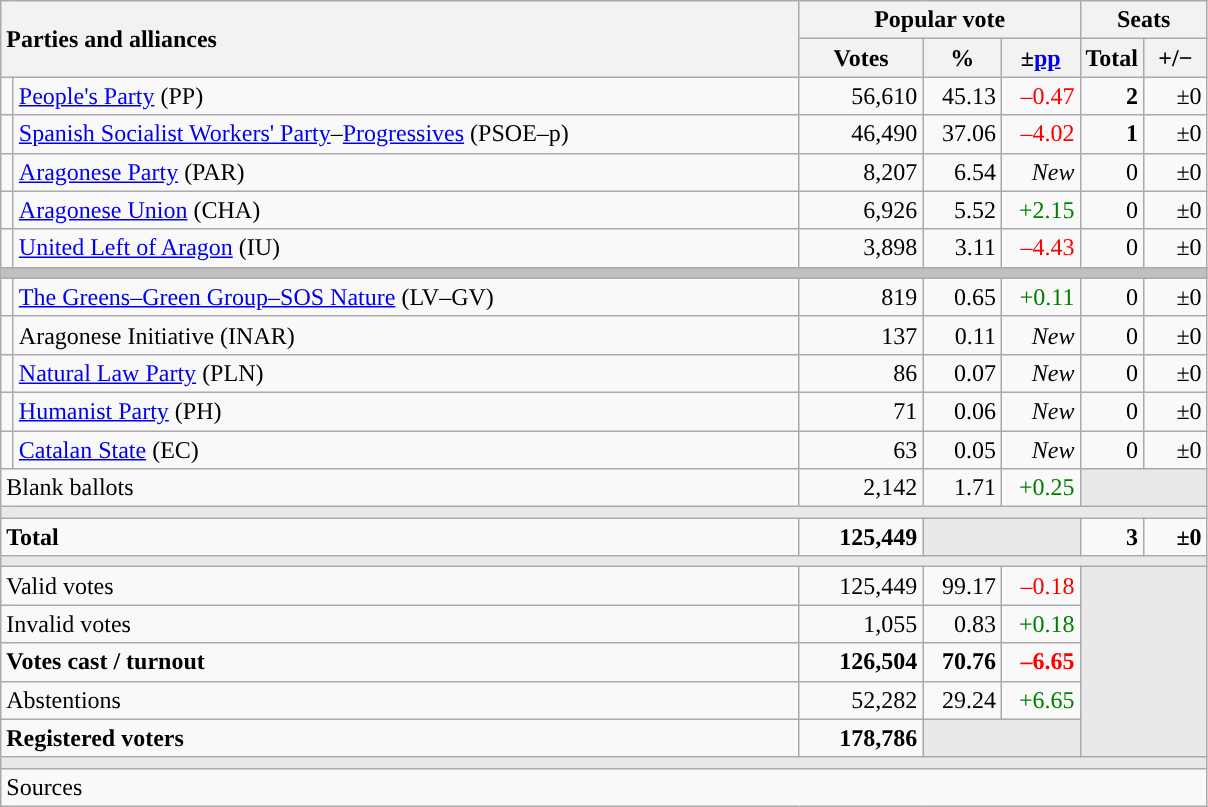<table class="wikitable" style="text-align:right;">
<tr>
<th style="text-align:left;" rowspan="2" colspan="2" width="525">Parties and alliances</th>
<th colspan="3">Popular vote</th>
<th colspan="2">Seats</th>
</tr>
<tr>
<th width="75">Votes</th>
<th width="45">%</th>
<th width="45">±<a href='#'>pp</a></th>
<th width="35">Total</th>
<th width="35">+/−</th>
</tr>
<tr>
<td width="1" style="color:inherit;background:"></td>
<td align="left"><a href='#'>People's Party</a> (PP)</td>
<td>56,610</td>
<td>45.13</td>
<td style="color:red;">–0.47</td>
<td><strong>2</strong></td>
<td>±0</td>
</tr>
<tr>
<td style="color:inherit;background:"></td>
<td align="left"><a href='#'>Spanish Socialist Workers' Party</a>–<a href='#'>Progressives</a> (PSOE–p)</td>
<td>46,490</td>
<td>37.06</td>
<td style="color:red;">–4.02</td>
<td><strong>1</strong></td>
<td>±0</td>
</tr>
<tr>
<td style="color:inherit;background:"></td>
<td align="left"><a href='#'>Aragonese Party</a> (PAR)</td>
<td>8,207</td>
<td>6.54</td>
<td><em>New</em></td>
<td>0</td>
<td>±0</td>
</tr>
<tr>
<td style="color:inherit;background:"></td>
<td align="left"><a href='#'>Aragonese Union</a> (CHA)</td>
<td>6,926</td>
<td>5.52</td>
<td style="color:green;">+2.15</td>
<td>0</td>
<td>±0</td>
</tr>
<tr>
<td style="color:inherit;background:"></td>
<td align="left"><a href='#'>United Left of Aragon</a> (IU)</td>
<td>3,898</td>
<td>3.11</td>
<td style="color:red;">–4.43</td>
<td>0</td>
<td>±0</td>
</tr>
<tr>
<td colspan="7" bgcolor="#C0C0C0"></td>
</tr>
<tr>
<td style="color:inherit;background:"></td>
<td align="left"><a href='#'>The Greens–Green Group–SOS Nature</a> (LV–GV)</td>
<td>819</td>
<td>0.65</td>
<td style="color:green;">+0.11</td>
<td>0</td>
<td>±0</td>
</tr>
<tr>
<td style="color:inherit;background:"></td>
<td align="left">Aragonese Initiative (INAR)</td>
<td>137</td>
<td>0.11</td>
<td><em>New</em></td>
<td>0</td>
<td>±0</td>
</tr>
<tr>
<td style="color:inherit;background:"></td>
<td align="left"><a href='#'>Natural Law Party</a> (PLN)</td>
<td>86</td>
<td>0.07</td>
<td><em>New</em></td>
<td>0</td>
<td>±0</td>
</tr>
<tr>
<td style="color:inherit;background:"></td>
<td align="left"><a href='#'>Humanist Party</a> (PH)</td>
<td>71</td>
<td>0.06</td>
<td><em>New</em></td>
<td>0</td>
<td>±0</td>
</tr>
<tr>
<td style="color:inherit;background:"></td>
<td align="left"><a href='#'>Catalan State</a> (EC)</td>
<td>63</td>
<td>0.05</td>
<td><em>New</em></td>
<td>0</td>
<td>±0</td>
</tr>
<tr>
<td align="left" colspan="2">Blank ballots</td>
<td>2,142</td>
<td>1.71</td>
<td style="color:green;">+0.25</td>
<td bgcolor="#E9E9E9" colspan="2"></td>
</tr>
<tr>
<td colspan="7" bgcolor="#E9E9E9"></td>
</tr>
<tr style="font-weight:bold;">
<td align="left" colspan="2">Total</td>
<td>125,449</td>
<td bgcolor="#E9E9E9" colspan="2"></td>
<td>3</td>
<td>±0</td>
</tr>
<tr>
<td colspan="7" bgcolor="#E9E9E9"></td>
</tr>
<tr>
<td align="left" colspan="2">Valid votes</td>
<td>125,449</td>
<td>99.17</td>
<td style="color:red;">–0.18</td>
<td bgcolor="#E9E9E9" colspan="2" rowspan="5"></td>
</tr>
<tr>
<td align="left" colspan="2">Invalid votes</td>
<td>1,055</td>
<td>0.83</td>
<td style="color:green;">+0.18</td>
</tr>
<tr style="font-weight:bold;">
<td align="left" colspan="2">Votes cast / turnout</td>
<td>126,504</td>
<td>70.76</td>
<td style="color:red;">–6.65</td>
</tr>
<tr>
<td align="left" colspan="2">Abstentions</td>
<td>52,282</td>
<td>29.24</td>
<td style="color:green;">+6.65</td>
</tr>
<tr style="font-weight:bold;">
<td align="left" colspan="2">Registered voters</td>
<td>178,786</td>
<td bgcolor="#E9E9E9" colspan="2"></td>
</tr>
<tr>
<td colspan="7" bgcolor="#E9E9E9"></td>
</tr>
<tr>
<td align="left" colspan="7">Sources</td>
</tr>
</table>
